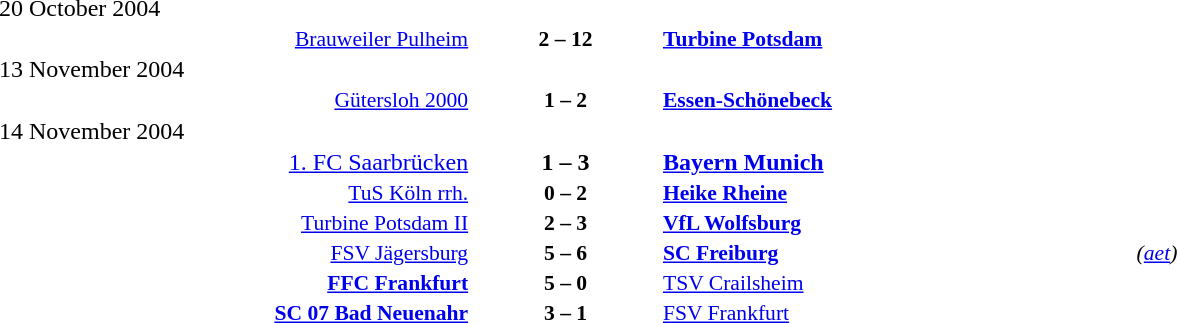<table width=100% cellspacing=1>
<tr>
<th width=25%></th>
<th width=10%></th>
<th width=25%></th>
<th></th>
</tr>
<tr>
<td>20 October 2004</td>
</tr>
<tr style=font-size:90%>
<td align=right><a href='#'>Brauweiler Pulheim</a></td>
<td align=center><strong>2 – 12</strong></td>
<td><strong><a href='#'>Turbine Potsdam</a></strong></td>
</tr>
<tr>
<td>13 November 2004</td>
</tr>
<tr style=font-size:90%>
<td align=right><a href='#'>Gütersloh 2000</a></td>
<td align=center><strong>1 – 2</strong></td>
<td><strong><a href='#'>Essen-Schönebeck</a></strong></td>
</tr>
<tr>
<td>14 November 2004</td>
</tr>
<tr>
<td align=right><a href='#'>1. FC Saarbrücken</a></td>
<td align=center><strong>1 – 3</strong></td>
<td><strong><a href='#'>Bayern Munich</a></strong></td>
</tr>
<tr style=font-size:90%>
<td align=right><a href='#'>TuS Köln rrh.</a></td>
<td align=center><strong>0 – 2</strong></td>
<td><strong><a href='#'>Heike Rheine</a></strong></td>
</tr>
<tr style=font-size:90%>
<td align=right><a href='#'>Turbine Potsdam II</a></td>
<td align=center><strong>2 – 3</strong></td>
<td><strong><a href='#'>VfL Wolfsburg</a></strong></td>
</tr>
<tr style=font-size:90%>
<td align=right><a href='#'>FSV Jägersburg</a></td>
<td align=center><strong>5 – 6</strong></td>
<td><strong><a href='#'>SC Freiburg</a></strong></td>
<td><em>(<a href='#'>aet</a>)</em></td>
</tr>
<tr style=font-size:90%>
<td align=right><strong><a href='#'>FFC Frankfurt</a></strong></td>
<td align=center><strong>5 – 0</strong></td>
<td><a href='#'>TSV Crailsheim</a></td>
</tr>
<tr style=font-size:90%>
<td align=right><strong><a href='#'>SC 07 Bad Neuenahr</a></strong></td>
<td align=center><strong>3 – 1</strong></td>
<td><a href='#'>FSV Frankfurt</a></td>
</tr>
</table>
